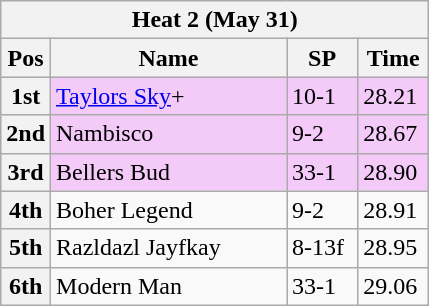<table class="wikitable">
<tr>
<th colspan="6">Heat 2 (May 31)</th>
</tr>
<tr>
<th width=20>Pos</th>
<th width=150>Name</th>
<th width=40>SP</th>
<th width=40>Time</th>
</tr>
<tr style="background: #f4caf9;">
<th>1st</th>
<td><a href='#'>Taylors Sky</a>+</td>
<td>10-1</td>
<td>28.21</td>
</tr>
<tr style="background: #f4caf9;">
<th>2nd</th>
<td>Nambisco</td>
<td>9-2</td>
<td>28.67</td>
</tr>
<tr style="background: #f4caf9;">
<th>3rd</th>
<td>Bellers Bud</td>
<td>33-1</td>
<td>28.90</td>
</tr>
<tr>
<th>4th</th>
<td>Boher Legend</td>
<td>9-2</td>
<td>28.91</td>
</tr>
<tr>
<th>5th</th>
<td>Razldazl Jayfkay</td>
<td>8-13f</td>
<td>28.95</td>
</tr>
<tr>
<th>6th</th>
<td>Modern Man</td>
<td>33-1</td>
<td>29.06</td>
</tr>
</table>
